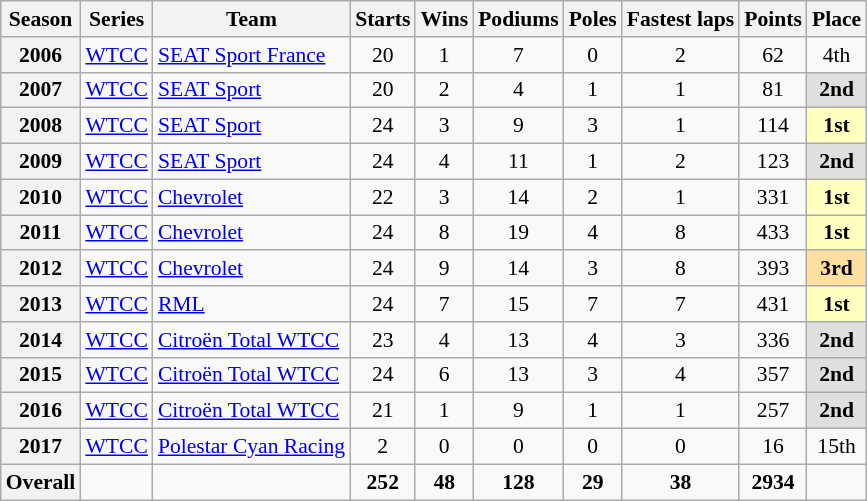<table class="wikitable" style="font-size: 90%; text-align:center">
<tr>
<th>Season</th>
<th>Series</th>
<th>Team</th>
<th>Starts</th>
<th>Wins</th>
<th>Podiums</th>
<th>Poles</th>
<th>Fastest laps</th>
<th>Points</th>
<th>Place</th>
</tr>
<tr>
<th>2006</th>
<td align = left><a href='#'>WTCC</a></td>
<td align = left><a href='#'>SEAT Sport France</a></td>
<td>20</td>
<td>1</td>
<td>7</td>
<td>0</td>
<td>2</td>
<td>62</td>
<td>4th</td>
</tr>
<tr>
<th>2007</th>
<td align = left><a href='#'>WTCC</a></td>
<td align = left><a href='#'>SEAT Sport</a></td>
<td>20</td>
<td>2</td>
<td>4</td>
<td>1</td>
<td>1</td>
<td>81</td>
<td style="background:#dfdfdf;"><strong>2nd</strong></td>
</tr>
<tr>
<th>2008</th>
<td align = left><a href='#'>WTCC</a></td>
<td align = left><a href='#'>SEAT Sport</a></td>
<td>24</td>
<td>3</td>
<td>9</td>
<td>3</td>
<td>1</td>
<td>114</td>
<td style="background:#ffffbf;"><strong>1st</strong></td>
</tr>
<tr>
<th>2009</th>
<td align = left><a href='#'>WTCC</a></td>
<td align = left><a href='#'>SEAT Sport</a></td>
<td>24</td>
<td>4</td>
<td>11</td>
<td>1</td>
<td>2</td>
<td>123</td>
<td style="background:#dfdfdf;"><strong>2nd</strong></td>
</tr>
<tr>
<th>2010</th>
<td align = left><a href='#'>WTCC</a></td>
<td align = left><a href='#'>Chevrolet</a></td>
<td>22</td>
<td>3</td>
<td>14</td>
<td>2</td>
<td>1</td>
<td>331</td>
<td style="background:#ffffbf;"><strong>1st</strong></td>
</tr>
<tr>
<th>2011</th>
<td align = left><a href='#'>WTCC</a></td>
<td align = left><a href='#'>Chevrolet</a></td>
<td>24</td>
<td>8</td>
<td>19</td>
<td>4</td>
<td>8</td>
<td>433</td>
<td style="background:#ffffbf;"><strong>1st</strong></td>
</tr>
<tr>
<th>2012</th>
<td align = left><a href='#'>WTCC</a></td>
<td align = left><a href='#'>Chevrolet</a></td>
<td>24</td>
<td>9</td>
<td>14</td>
<td>3</td>
<td>8</td>
<td>393</td>
<td style="background:#ffdf9f;"><strong>3rd</strong></td>
</tr>
<tr>
<th>2013</th>
<td align = left><a href='#'>WTCC</a></td>
<td align = left><a href='#'>RML</a></td>
<td>24</td>
<td>7</td>
<td>15</td>
<td>7</td>
<td>7</td>
<td>431</td>
<td style="background:#ffffbf;"><strong>1st</strong></td>
</tr>
<tr>
<th>2014</th>
<td align = left><a href='#'>WTCC</a></td>
<td align = left><a href='#'>Citroën Total WTCC</a></td>
<td>23</td>
<td>4</td>
<td>13</td>
<td>4</td>
<td>3</td>
<td>336</td>
<td style="background:#dfdfdf;"><strong>2nd</strong></td>
</tr>
<tr>
<th>2015</th>
<td align = left><a href='#'>WTCC</a></td>
<td align = left><a href='#'>Citroën Total WTCC</a></td>
<td>24</td>
<td>6</td>
<td>13</td>
<td>3</td>
<td>4</td>
<td>357</td>
<td style="background:#dfdfdf;"><strong>2nd</strong></td>
</tr>
<tr>
<th>2016</th>
<td align=left><a href='#'>WTCC</a></td>
<td align=left><a href='#'>Citroën Total WTCC</a></td>
<td>21</td>
<td>1</td>
<td>9</td>
<td>1</td>
<td>1</td>
<td>257</td>
<td style="background:#dfdfdf;"><strong>2nd</strong></td>
</tr>
<tr>
<th>2017</th>
<td align=left><a href='#'>WTCC</a></td>
<td align=left><a href='#'>Polestar Cyan Racing</a></td>
<td>2</td>
<td>0</td>
<td>0</td>
<td>0</td>
<td>0</td>
<td>16</td>
<td>15th</td>
</tr>
<tr>
<th>Overall</th>
<td></td>
<td></td>
<td><strong>252</strong></td>
<td><strong>48</strong></td>
<td><strong>128</strong></td>
<td><strong>29</strong></td>
<td><strong>38</strong></td>
<td><strong>2934</strong></td>
<td></td>
</tr>
</table>
